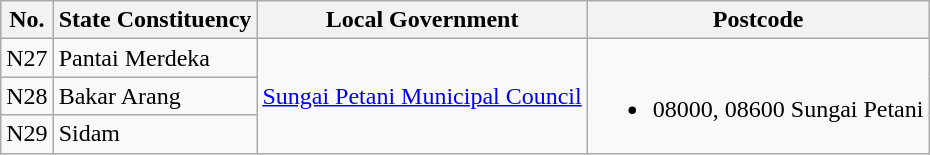<table class="wikitable">
<tr>
<th>No.</th>
<th>State Constituency</th>
<th>Local Government</th>
<th>Postcode</th>
</tr>
<tr>
<td>N27</td>
<td>Pantai Merdeka</td>
<td rowspan="3"><a href='#'>Sungai Petani Municipal Council</a></td>
<td rowspan="3"><br><ul><li>08000, 08600 Sungai Petani</li></ul></td>
</tr>
<tr>
<td>N28</td>
<td>Bakar Arang</td>
</tr>
<tr>
<td>N29</td>
<td>Sidam</td>
</tr>
</table>
